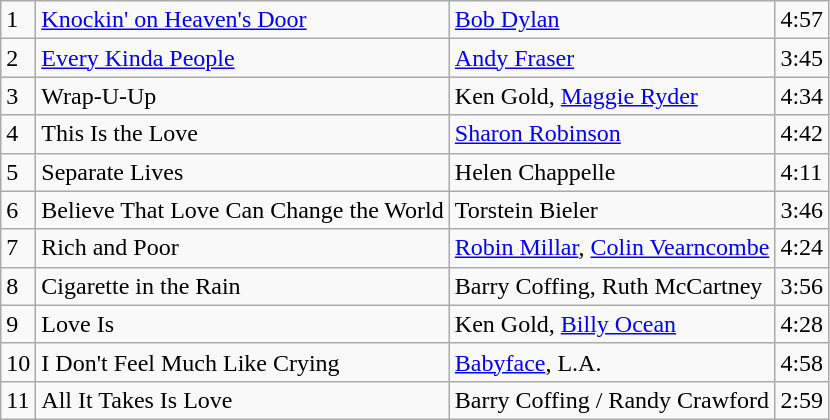<table class="wikitable">
<tr>
<td>1</td>
<td><a href='#'>Knockin' on Heaven's Door</a></td>
<td><a href='#'>Bob Dylan</a></td>
<td>4:57</td>
</tr>
<tr>
<td>2</td>
<td><a href='#'>Every Kinda People</a></td>
<td><a href='#'>Andy Fraser</a></td>
<td>3:45</td>
</tr>
<tr>
<td>3</td>
<td>Wrap-U-Up</td>
<td>Ken Gold, <a href='#'>Maggie Ryder</a></td>
<td>4:34</td>
</tr>
<tr>
<td>4</td>
<td>This Is the Love</td>
<td><a href='#'>Sharon Robinson</a></td>
<td>4:42</td>
</tr>
<tr>
<td>5</td>
<td>Separate Lives</td>
<td>Helen Chappelle</td>
<td>4:11</td>
</tr>
<tr>
<td>6</td>
<td>Believe That Love Can Change the World</td>
<td>Torstein Bieler</td>
<td>3:46</td>
</tr>
<tr>
<td>7</td>
<td>Rich and Poor</td>
<td><a href='#'>Robin Millar</a>, <a href='#'>Colin Vearncombe</a></td>
<td>4:24</td>
</tr>
<tr>
<td>8</td>
<td>Cigarette in the Rain</td>
<td>Barry Coffing, Ruth McCartney</td>
<td>3:56</td>
</tr>
<tr>
<td>9</td>
<td>Love Is</td>
<td>Ken Gold, <a href='#'>Billy Ocean</a></td>
<td>4:28</td>
</tr>
<tr>
<td>10</td>
<td>I Don't Feel Much Like Crying</td>
<td><a href='#'>Babyface</a>, L.A.</td>
<td>4:58</td>
</tr>
<tr>
<td>11</td>
<td>All It Takes Is Love</td>
<td>Barry Coffing / Randy Crawford</td>
<td>2:59</td>
</tr>
</table>
